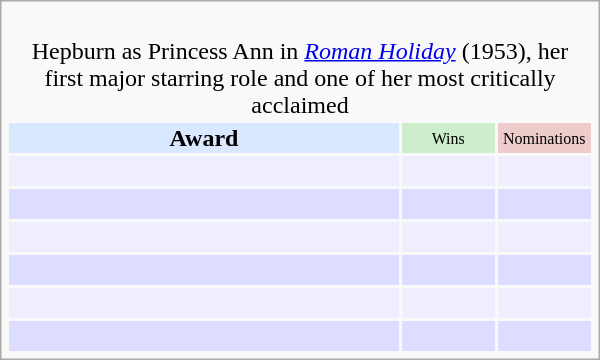<table class="infobox" style="width: 25em; text-align: left; vertical-align: middle;">
<tr>
<td colspan="3" style="text-align:center;"><br>Hepburn as Princess Ann in <em><a href='#'>Roman Holiday</a></em> (1953), her first major starring role and one of her most critically acclaimed</td>
</tr>
<tr bgcolor=#D9E8FF style="text-align:center;">
<th style="vertical-align: middle;">Award</th>
<td style="background:#cceecc; font-size:8pt; vertical-align: middle;" width="60px">Wins</td>
<td style="background:#eecccc; font-size:8pt; vertical-align: middle;" width="60px">Nominations</td>
</tr>
<tr bgcolor=#eeeeff>
<td align="center"><br></td>
<td></td>
<td></td>
</tr>
<tr bgcolor=#ddddff>
<td align="center"><br></td>
<td></td>
<td></td>
</tr>
<tr bgcolor=#eeeeff>
<td align="center"><br></td>
<td></td>
<td></td>
</tr>
<tr bgcolor=#ddddff>
<td align="center"><br></td>
<td></td>
<td></td>
</tr>
<tr bgcolor=#eeeeff>
<td align="center"><br></td>
<td></td>
<td></td>
</tr>
<tr bgcolor=#ddddff>
<td align="center"><br></td>
<td></td>
<td></td>
</tr>
</table>
